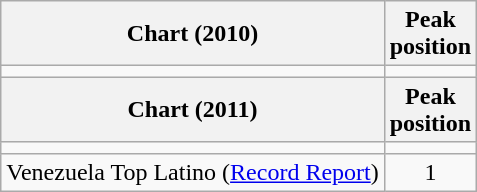<table class="wikitable">
<tr>
<th>Chart (2010)</th>
<th>Peak<br>position</th>
</tr>
<tr>
<td></td>
</tr>
<tr>
<th>Chart (2011)</th>
<th>Peak<br>position</th>
</tr>
<tr>
<td></td>
</tr>
<tr>
<td scope="row">Venezuela Top Latino (<a href='#'>Record Report</a>)</td>
<td style="text-align:center;">1</td>
</tr>
</table>
